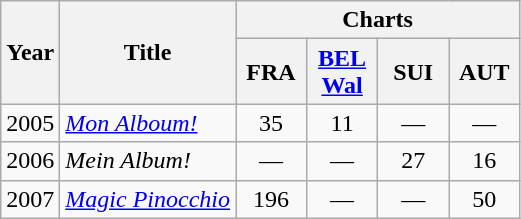<table class="wikitable">
<tr>
<th align="center" rowspan="2">Year</th>
<th align="center" rowspan="2">Title</th>
<th align="center" colspan="4">Charts</th>
</tr>
<tr>
<th width="40">FRA</th>
<th width="40"><a href='#'>BEL<br>Wal</a></th>
<th width="40">SUI</th>
<th width="40">AUT</th>
</tr>
<tr>
<td align="center">2005</td>
<td><em><a href='#'>Mon Alboum!</a></em></td>
<td align="center">35</td>
<td align="center">11</td>
<td align="center">—</td>
<td align="center">—</td>
</tr>
<tr>
<td align="center">2006</td>
<td><em>Mein Album!</em></td>
<td align="center">—</td>
<td align="center">—</td>
<td align="center">27</td>
<td align="center">16</td>
</tr>
<tr>
<td align="center">2007</td>
<td><em><a href='#'>Magic Pinocchio</a></em></td>
<td align="center">196</td>
<td align="center">—</td>
<td align="center">—</td>
<td align="center">50</td>
</tr>
</table>
